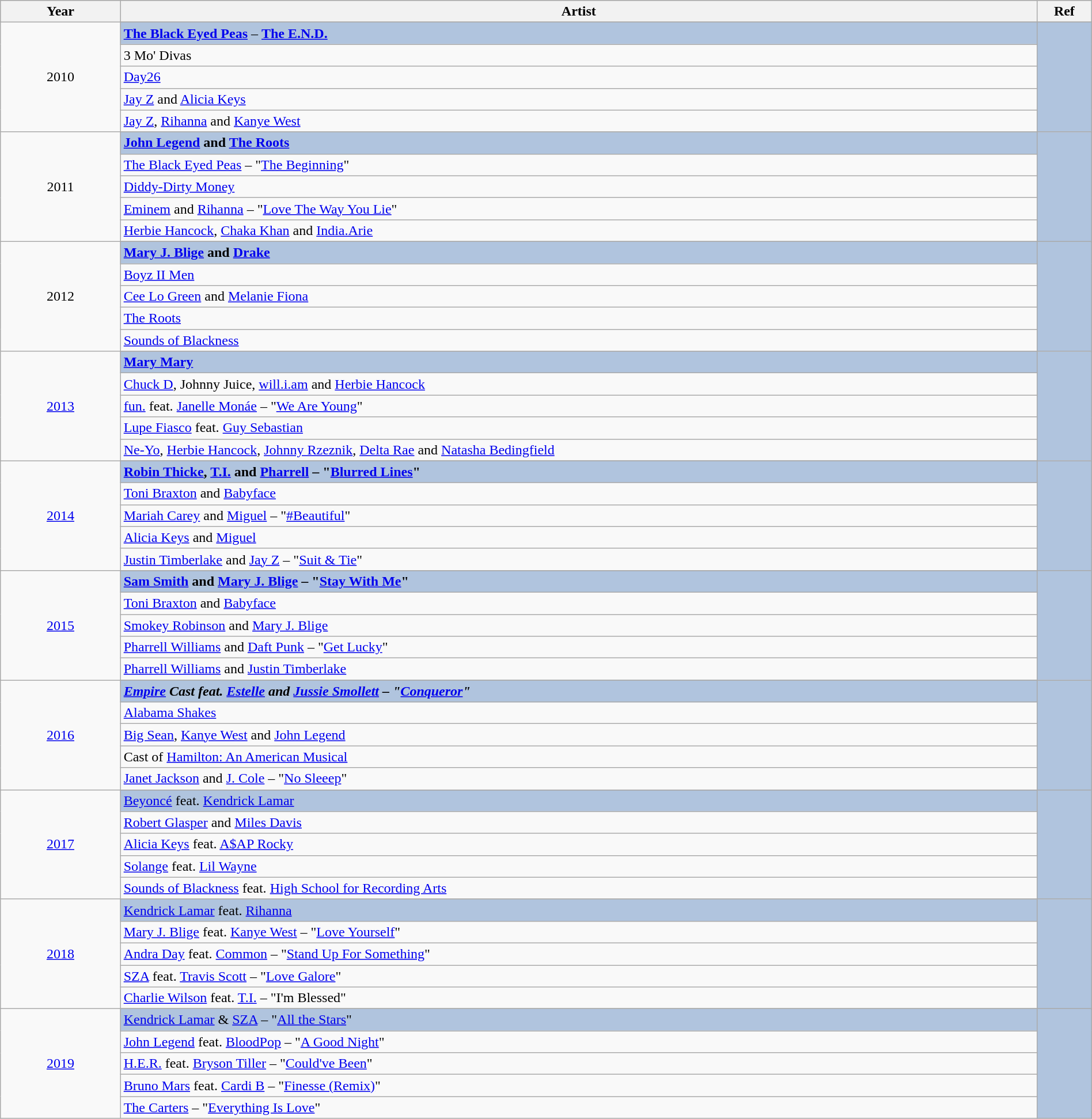<table class="wikitable" style="width:100%;">
<tr style="background:#bebebe;">
<th style="width:11%;">Year</th>
<th style="width:84%;">Artist</th>
<th style="width:5%;">Ref</th>
</tr>
<tr>
<td rowspan="6" align="center">2010</td>
</tr>
<tr style="background:#B0C4DE">
<td><strong><a href='#'>The Black Eyed Peas</a></strong> – <strong><a href='#'>The E.N.D.</a></strong></td>
<td rowspan="6" align="center"></td>
</tr>
<tr>
<td>3 Mo' Divas</td>
</tr>
<tr>
<td><a href='#'>Day26</a></td>
</tr>
<tr>
<td><a href='#'>Jay Z</a> and <a href='#'>Alicia Keys</a></td>
</tr>
<tr>
<td><a href='#'>Jay Z</a>, <a href='#'>Rihanna</a> and <a href='#'>Kanye West</a></td>
</tr>
<tr>
<td rowspan="6" align="center">2011</td>
</tr>
<tr style="background:#B0C4DE">
<td><strong><a href='#'>John Legend</a> and <a href='#'>The Roots</a></strong></td>
<td rowspan="6" align="center"></td>
</tr>
<tr>
<td><a href='#'>The Black Eyed Peas</a> – "<a href='#'>The Beginning</a>"</td>
</tr>
<tr>
<td><a href='#'>Diddy-Dirty Money</a></td>
</tr>
<tr>
<td><a href='#'>Eminem</a> and <a href='#'>Rihanna</a> – "<a href='#'>Love The Way You Lie</a>"</td>
</tr>
<tr>
<td><a href='#'>Herbie Hancock</a>, <a href='#'>Chaka Khan</a> and <a href='#'>India.Arie</a></td>
</tr>
<tr>
<td rowspan="6" align="center">2012</td>
</tr>
<tr style="background:#B0C4DE">
<td><strong><a href='#'>Mary J. Blige</a> and <a href='#'>Drake</a></strong></td>
<td rowspan="6" align="center"></td>
</tr>
<tr>
<td><a href='#'>Boyz II Men</a></td>
</tr>
<tr>
<td><a href='#'>Cee Lo Green</a> and <a href='#'>Melanie Fiona</a></td>
</tr>
<tr>
<td><a href='#'>The Roots</a></td>
</tr>
<tr>
<td><a href='#'>Sounds of Blackness</a></td>
</tr>
<tr>
<td rowspan="6" align="center"><a href='#'>2013</a></td>
</tr>
<tr style="background:#B0C4DE">
<td><strong><a href='#'>Mary Mary</a></strong></td>
<td rowspan="6" align="center"></td>
</tr>
<tr>
<td><a href='#'>Chuck D</a>, Johnny Juice, <a href='#'>will.i.am</a> and <a href='#'>Herbie Hancock</a></td>
</tr>
<tr>
<td><a href='#'>fun.</a> feat. <a href='#'>Janelle Monáe</a> – "<a href='#'>We Are Young</a>"</td>
</tr>
<tr>
<td><a href='#'>Lupe Fiasco</a> feat. <a href='#'>Guy Sebastian</a></td>
</tr>
<tr>
<td><a href='#'>Ne-Yo</a>, <a href='#'>Herbie Hancock</a>, <a href='#'>Johnny Rzeznik</a>, <a href='#'>Delta Rae</a> and <a href='#'>Natasha Bedingfield</a></td>
</tr>
<tr>
<td rowspan="6" align="center"><a href='#'>2014</a></td>
</tr>
<tr style="background:#B0C4DE">
<td><strong><a href='#'>Robin Thicke</a>, <a href='#'>T.I.</a> and <a href='#'>Pharrell</a> – "<a href='#'>Blurred Lines</a>"</strong></td>
<td rowspan="6" align="center"></td>
</tr>
<tr>
<td><a href='#'>Toni Braxton</a> and <a href='#'>Babyface</a></td>
</tr>
<tr>
<td><a href='#'>Mariah Carey</a> and <a href='#'>Miguel</a> – "<a href='#'>#Beautiful</a>"</td>
</tr>
<tr>
<td><a href='#'>Alicia Keys</a> and <a href='#'>Miguel</a></td>
</tr>
<tr>
<td><a href='#'>Justin Timberlake</a> and <a href='#'>Jay Z</a> – "<a href='#'>Suit & Tie</a>"</td>
</tr>
<tr>
<td rowspan="6" align="center"><a href='#'>2015</a></td>
</tr>
<tr style="background:#B0C4DE">
<td><strong><a href='#'>Sam Smith</a> and <a href='#'>Mary J. Blige</a> – "<a href='#'>Stay With Me</a>"</strong></td>
<td rowspan="6" align="center"></td>
</tr>
<tr>
<td><a href='#'>Toni Braxton</a> and <a href='#'>Babyface</a></td>
</tr>
<tr>
<td><a href='#'>Smokey Robinson</a> and <a href='#'>Mary J. Blige</a></td>
</tr>
<tr>
<td><a href='#'>Pharrell Williams</a> and <a href='#'>Daft Punk</a> – "<a href='#'>Get Lucky</a>"</td>
</tr>
<tr>
<td><a href='#'>Pharrell Williams</a> and <a href='#'>Justin Timberlake</a></td>
</tr>
<tr>
<td rowspan="6" align="center"><a href='#'>2016</a></td>
</tr>
<tr style="background:#B0C4DE">
<td><strong><em><a href='#'>Empire</a><em> Cast feat. <a href='#'>Estelle</a> and <a href='#'>Jussie Smollett</a> – "<a href='#'>Conqueror</a>"<strong></td>
<td rowspan="6" align="center"></td>
</tr>
<tr>
<td><a href='#'>Alabama Shakes</a></td>
</tr>
<tr>
<td><a href='#'>Big Sean</a>, <a href='#'>Kanye West</a> and <a href='#'>John Legend</a></td>
</tr>
<tr>
<td>Cast of </em><a href='#'>Hamilton: An American Musical</a><em></td>
</tr>
<tr>
<td><a href='#'>Janet Jackson</a> and <a href='#'>J. Cole</a> – "<a href='#'>No Sleeep</a>"</td>
</tr>
<tr>
<td rowspan="6" align="center"><a href='#'>2017</a></td>
</tr>
<tr style="background:#B0C4DE">
<td></strong><a href='#'>Beyoncé</a> feat. <a href='#'>Kendrick Lamar</a><strong></td>
<td rowspan="6" align="center"></td>
</tr>
<tr>
<td><a href='#'>Robert Glasper</a> and <a href='#'>Miles Davis</a></td>
</tr>
<tr>
<td><a href='#'>Alicia Keys</a> feat. <a href='#'>A$AP Rocky</a></td>
</tr>
<tr>
<td><a href='#'>Solange</a> feat. <a href='#'>Lil Wayne</a></td>
</tr>
<tr>
<td><a href='#'>Sounds of Blackness</a> feat. <a href='#'>High School for Recording Arts</a></td>
</tr>
<tr>
<td rowspan="6" align="center"><a href='#'>2018</a></td>
</tr>
<tr style="background:#B0C4DE">
<td></strong><a href='#'>Kendrick Lamar</a> feat. <a href='#'>Rihanna</a><strong></td>
<td rowspan="6" align="center"></td>
</tr>
<tr>
<td><a href='#'>Mary J. Blige</a> feat. <a href='#'>Kanye West</a> – "<a href='#'>Love Yourself</a>"</td>
</tr>
<tr>
<td><a href='#'>Andra Day</a> feat. <a href='#'>Common</a> – "<a href='#'>Stand Up For Something</a>"</td>
</tr>
<tr>
<td><a href='#'>SZA</a> feat. <a href='#'>Travis Scott</a> – "<a href='#'>Love Galore</a>"</td>
</tr>
<tr>
<td><a href='#'>Charlie Wilson</a> feat. <a href='#'>T.I.</a> – "I'm Blessed"</td>
</tr>
<tr>
<td rowspan="6" align="center"><a href='#'>2019</a></td>
</tr>
<tr style="background:#B0C4DE">
<td></strong><a href='#'>Kendrick Lamar</a> & <a href='#'>SZA</a> – "<a href='#'>All the Stars</a>"<strong></td>
<td rowspan="6" align="center"></td>
</tr>
<tr>
<td><a href='#'>John Legend</a> feat. <a href='#'>BloodPop</a> – "<a href='#'>A Good Night</a>"</td>
</tr>
<tr>
<td><a href='#'>H.E.R.</a> feat. <a href='#'>Bryson Tiller</a> – "<a href='#'>Could've Been</a>"</td>
</tr>
<tr>
<td><a href='#'>Bruno Mars</a> feat. <a href='#'>Cardi B</a> – "<a href='#'>Finesse (Remix)</a>"</td>
</tr>
<tr>
<td><a href='#'>The Carters</a> – "<a href='#'>Everything Is Love</a>"</td>
</tr>
</table>
